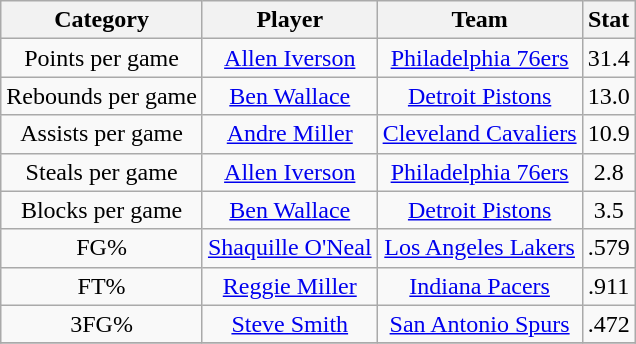<table class="wikitable" style="text-align:center">
<tr>
<th>Category</th>
<th>Player</th>
<th>Team</th>
<th>Stat</th>
</tr>
<tr>
<td>Points per game</td>
<td><a href='#'>Allen Iverson</a></td>
<td><a href='#'>Philadelphia 76ers</a></td>
<td>31.4</td>
</tr>
<tr>
<td>Rebounds per game</td>
<td><a href='#'>Ben Wallace</a></td>
<td><a href='#'>Detroit Pistons</a></td>
<td>13.0</td>
</tr>
<tr>
<td>Assists per game</td>
<td><a href='#'>Andre Miller</a></td>
<td><a href='#'>Cleveland Cavaliers</a></td>
<td>10.9</td>
</tr>
<tr>
<td>Steals per game</td>
<td><a href='#'>Allen Iverson</a></td>
<td><a href='#'>Philadelphia 76ers</a></td>
<td>2.8</td>
</tr>
<tr>
<td>Blocks per game</td>
<td><a href='#'>Ben Wallace</a></td>
<td><a href='#'>Detroit Pistons</a></td>
<td>3.5</td>
</tr>
<tr>
<td>FG%</td>
<td><a href='#'>Shaquille O'Neal</a></td>
<td><a href='#'>Los Angeles Lakers</a></td>
<td>.579</td>
</tr>
<tr>
<td>FT%</td>
<td><a href='#'>Reggie Miller</a></td>
<td><a href='#'>Indiana Pacers</a></td>
<td>.911</td>
</tr>
<tr>
<td>3FG%</td>
<td><a href='#'>Steve Smith</a></td>
<td><a href='#'>San Antonio Spurs</a></td>
<td>.472</td>
</tr>
<tr>
</tr>
</table>
